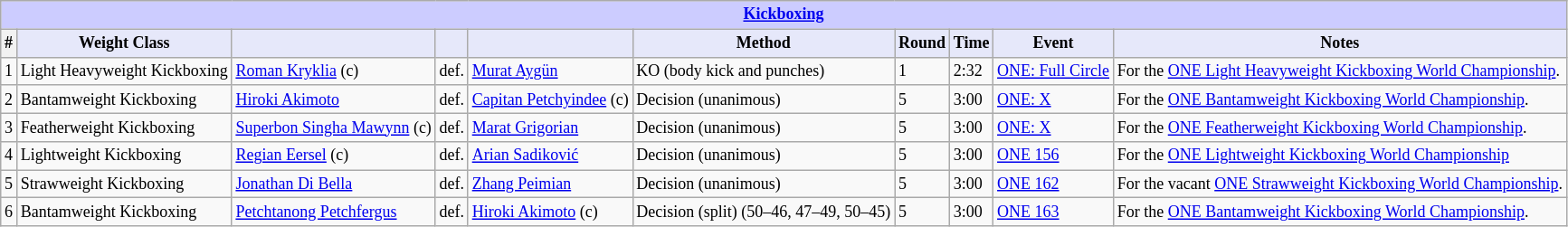<table class="wikitable" style="font-size: 75%;">
<tr>
<th colspan="10" style="background-color: #ccf; color: #000080; text-align: center;"><strong><a href='#'>Kickboxing</a></strong></th>
</tr>
<tr>
<th scope="col">#</th>
<th colspan="1" style="background-color: #E6E8FA; color: #000000; text-align: center;">Weight Class</th>
<th colspan="1" style="background-color: #E6E8FA; color: #000000; text-align: center;"></th>
<th colspan="1" style="background-color: #E6E8FA; color: #000000; text-align: center;"></th>
<th colspan="1" style="background-color: #E6E8FA; color: #000000; text-align: center;"></th>
<th colspan="1" style="background-color: #E6E8FA; color: #000000; text-align: center;">Method</th>
<th colspan="1" style="background-color: #E6E8FA; color: #000000; text-align: center;">Round</th>
<th colspan="1" style="background-color: #E6E8FA; color: #000000; text-align: center;">Time</th>
<th colspan="1" style="background-color: #E6E8FA; color: #000000; text-align: center;">Event</th>
<th colspan="1" style="background-color: #E6E8FA; color: #000000; text-align: center;">Notes</th>
</tr>
<tr>
<td>1</td>
<td>Light Heavyweight Kickboxing</td>
<td><a href='#'>Roman Kryklia</a> (c)</td>
<td>def.</td>
<td><a href='#'>Murat Aygün</a></td>
<td>KO (body kick and punches)</td>
<td>1</td>
<td>2:32</td>
<td><a href='#'>ONE: Full Circle</a></td>
<td>For the <a href='#'>ONE Light Heavyweight Kickboxing World Championship</a>.</td>
</tr>
<tr>
<td>2</td>
<td>Bantamweight Kickboxing</td>
<td><a href='#'>Hiroki Akimoto</a></td>
<td>def.</td>
<td><a href='#'>Capitan Petchyindee</a> (c)</td>
<td>Decision (unanimous)</td>
<td>5</td>
<td>3:00</td>
<td><a href='#'>ONE: X</a></td>
<td>For the <a href='#'>ONE Bantamweight Kickboxing World Championship</a>.</td>
</tr>
<tr>
<td>3</td>
<td>Featherweight Kickboxing</td>
<td><a href='#'>Superbon Singha Mawynn</a> (c)</td>
<td>def.</td>
<td><a href='#'>Marat Grigorian</a></td>
<td>Decision (unanimous)</td>
<td>5</td>
<td>3:00</td>
<td><a href='#'>ONE: X</a></td>
<td>For the <a href='#'>ONE Featherweight Kickboxing World Championship</a>.</td>
</tr>
<tr>
<td>4</td>
<td>Lightweight Kickboxing</td>
<td><a href='#'>Regian Eersel</a> (c)</td>
<td>def.</td>
<td><a href='#'>Arian Sadiković</a></td>
<td>Decision (unanimous)</td>
<td>5</td>
<td>3:00</td>
<td><a href='#'>ONE 156</a></td>
<td>For the <a href='#'>ONE Lightweight Kickboxing World Championship</a></td>
</tr>
<tr>
<td>5</td>
<td>Strawweight Kickboxing</td>
<td><a href='#'>Jonathan Di Bella</a></td>
<td>def.</td>
<td><a href='#'>Zhang Peimian</a></td>
<td>Decision (unanimous)</td>
<td>5</td>
<td>3:00</td>
<td><a href='#'>ONE 162</a></td>
<td>For the vacant <a href='#'>ONE Strawweight Kickboxing World Championship</a>.</td>
</tr>
<tr>
<td>6</td>
<td>Bantamweight Kickboxing</td>
<td><a href='#'>Petchtanong Petchfergus</a></td>
<td>def.</td>
<td><a href='#'>Hiroki Akimoto</a> (c)</td>
<td>Decision (split) (50–46, 47–49, 50–45)</td>
<td>5</td>
<td>3:00</td>
<td><a href='#'>ONE 163</a></td>
<td>For the <a href='#'>ONE Bantamweight Kickboxing World Championship</a>.</td>
</tr>
</table>
